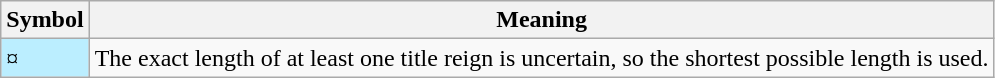<table class="wikitable">
<tr>
<th>Symbol</th>
<th>Meaning</th>
</tr>
<tr>
<td style="background-color:#bbeeff">¤</td>
<td>The exact length of at least one title reign is uncertain, so the shortest possible length is used.</td>
</tr>
</table>
